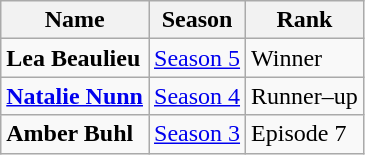<table class="wikitable sortable">
<tr>
<th>Name</th>
<th>Season</th>
<th>Rank</th>
</tr>
<tr>
<td><strong>Lea Beaulieu</strong></td>
<td><a href='#'>Season 5</a></td>
<td>Winner</td>
</tr>
<tr>
<td><strong><a href='#'>Natalie Nunn</a></strong></td>
<td><a href='#'>Season 4</a></td>
<td>Runner–up</td>
</tr>
<tr>
<td><strong>Amber Buhl</strong></td>
<td><a href='#'>Season 3</a></td>
<td>Episode 7</td>
</tr>
</table>
